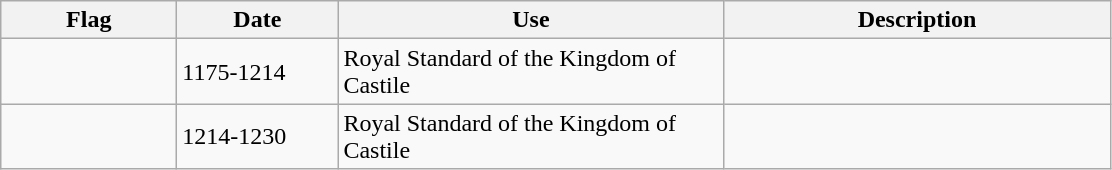<table class="wikitable">
<tr>
<th width="110">Flag</th>
<th width="100">Date</th>
<th width="250">Use</th>
<th width="250">Description</th>
</tr>
<tr>
<td></td>
<td>1175-1214</td>
<td>Royal Standard of the Kingdom of Castile</td>
<td></td>
</tr>
<tr>
<td></td>
<td>1214-1230</td>
<td>Royal Standard of the Kingdom of Castile</td>
<td></td>
</tr>
</table>
